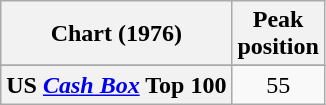<table class="wikitable sortable plainrowheaders" style="text-align:center;">
<tr>
<th scope="col">Chart (1976)</th>
<th scope="col">Peak<br>position</th>
</tr>
<tr>
</tr>
<tr>
</tr>
<tr>
</tr>
<tr>
</tr>
<tr>
<th scope="row">US <em><a href='#'>Cash Box</a></em> Top 100</th>
<td style="text-align:center;">55</td>
</tr>
</table>
